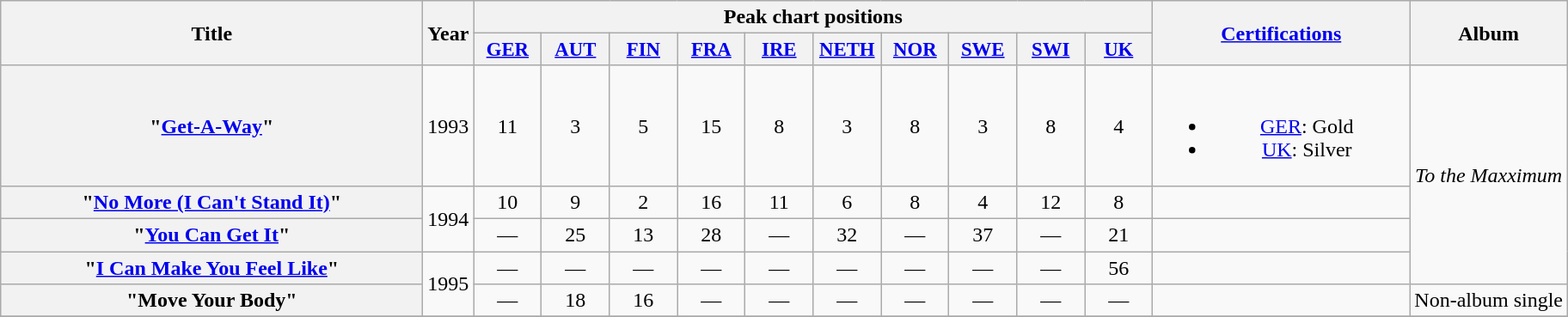<table class="wikitable plainrowheaders" style="text-align:center;">
<tr>
<th scope="col" rowspan="2" style="width:20em;">Title</th>
<th scope="col" rowspan="2">Year</th>
<th scope="col" colspan="10">Peak chart positions</th>
<th scope="col" rowspan="2" style="width:12em;"><a href='#'>Certifications</a></th>
<th scope="col" rowspan="2">Album</th>
</tr>
<tr>
<th style="width:3em;font-size:95%"><a href='#'>GER</a><br></th>
<th style="width:3em;font-size:95%"><a href='#'>AUT</a><br></th>
<th style="width:3em;font-size:95%"><a href='#'>FIN</a><br></th>
<th style="width:3em;font-size:95%"><a href='#'>FRA</a><br></th>
<th style="width:3em;font-size:95%"><a href='#'>IRE</a><br></th>
<th style="width:3em;font-size:95%"><a href='#'>NETH</a><br></th>
<th style="width:3em;font-size:95%"><a href='#'>NOR</a><br></th>
<th style="width:3em;font-size:95%"><a href='#'>SWE</a><br></th>
<th style="width:3em;font-size:95%"><a href='#'>SWI</a><br></th>
<th style="width:3em;font-size:95%"><a href='#'>UK</a><br></th>
</tr>
<tr>
<th scope="row">"<a href='#'>Get-A-Way</a>"</th>
<td>1993</td>
<td>11</td>
<td>3</td>
<td>5</td>
<td>15</td>
<td>8</td>
<td>3</td>
<td>8</td>
<td>3</td>
<td>8</td>
<td>4</td>
<td><br><ul><li><a href='#'>GER</a>: Gold</li><li><a href='#'>UK</a>: Silver</li></ul></td>
<td rowspan=4><em>To the Maxximum</em></td>
</tr>
<tr>
<th scope="row">"<a href='#'>No More (I Can't Stand It)</a>"</th>
<td rowspan="2">1994</td>
<td>10</td>
<td>9</td>
<td>2</td>
<td>16</td>
<td>11</td>
<td>6</td>
<td>8</td>
<td>4</td>
<td>12</td>
<td>8</td>
<td></td>
</tr>
<tr>
<th scope="row">"<a href='#'>You Can Get It</a>"</th>
<td>—</td>
<td>25</td>
<td>13</td>
<td>28</td>
<td>—</td>
<td>32</td>
<td>—</td>
<td>37</td>
<td>—</td>
<td>21</td>
<td></td>
</tr>
<tr>
<th scope="row">"<a href='#'>I Can Make You Feel Like</a>"</th>
<td rowspan="2">1995</td>
<td>—</td>
<td>—</td>
<td>—</td>
<td>—</td>
<td>—</td>
<td>—</td>
<td>—</td>
<td>—</td>
<td>—</td>
<td>56</td>
<td></td>
</tr>
<tr>
<th scope="row">"Move Your Body"</th>
<td>—</td>
<td>18</td>
<td>16</td>
<td>—</td>
<td>—</td>
<td>—</td>
<td>—</td>
<td>—</td>
<td>—</td>
<td>—</td>
<td></td>
<td rowspan="1" align="center">Non-album single</td>
</tr>
<tr>
</tr>
</table>
